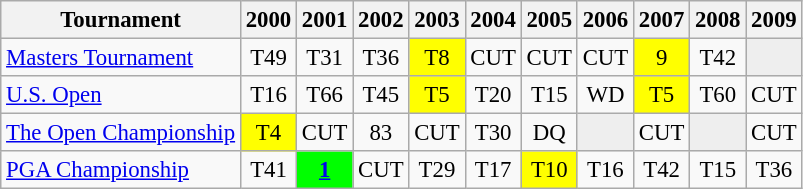<table class="wikitable" style="font-size:95%;text-align:center;">
<tr>
<th>Tournament</th>
<th>2000</th>
<th>2001</th>
<th>2002</th>
<th>2003</th>
<th>2004</th>
<th>2005</th>
<th>2006</th>
<th>2007</th>
<th>2008</th>
<th>2009</th>
</tr>
<tr>
<td align=left><a href='#'>Masters Tournament</a></td>
<td>T49</td>
<td>T31</td>
<td>T36</td>
<td style="background:yellow;">T8</td>
<td>CUT</td>
<td>CUT</td>
<td>CUT</td>
<td style="background:yellow;">9</td>
<td>T42</td>
<td style="background:#eeeeee;"></td>
</tr>
<tr>
<td align=left><a href='#'>U.S. Open</a></td>
<td>T16</td>
<td>T66</td>
<td>T45</td>
<td style="background:yellow;">T5</td>
<td>T20</td>
<td>T15</td>
<td>WD</td>
<td style="background:yellow;">T5</td>
<td>T60</td>
<td>CUT</td>
</tr>
<tr>
<td align=left><a href='#'>The Open Championship</a></td>
<td style="background:yellow;">T4</td>
<td>CUT</td>
<td>83</td>
<td>CUT</td>
<td>T30</td>
<td>DQ</td>
<td style="background:#eeeeee;"></td>
<td>CUT</td>
<td style="background:#eeeeee;"></td>
<td>CUT</td>
</tr>
<tr>
<td align=left><a href='#'>PGA Championship</a></td>
<td>T41</td>
<td style="background:lime;"><strong><a href='#'>1</a></strong></td>
<td>CUT</td>
<td>T29</td>
<td>T17</td>
<td style="background:yellow;">T10</td>
<td>T16</td>
<td>T42</td>
<td>T15</td>
<td>T36</td>
</tr>
</table>
